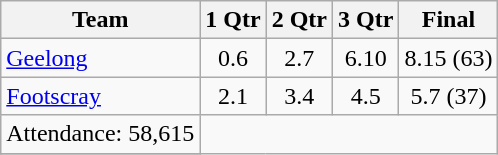<table class="wikitable">
<tr>
<th>Team</th>
<th>1 Qtr</th>
<th>2 Qtr</th>
<th>3 Qtr</th>
<th>Final</th>
</tr>
<tr>
<td><a href='#'>Geelong</a></td>
<td align=center>0.6</td>
<td align=center>2.7</td>
<td align=center>6.10</td>
<td align=center>8.15 (63)</td>
</tr>
<tr>
<td><a href='#'>Footscray</a></td>
<td align=center>2.1</td>
<td align=center>3.4</td>
<td align=center>4.5</td>
<td align=center>5.7 (37)</td>
</tr>
<tr>
<td align=center>Attendance: 58,615</td>
</tr>
<tr>
</tr>
</table>
